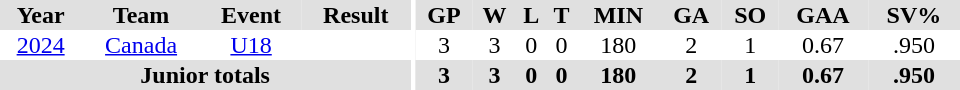<table border="0" cellpadding="1" cellspacing="0" ID="Table3" style="text-align:center; width:40em;">
<tr bgcolor="#e0e0e0">
<th>Year</th>
<th>Team</th>
<th>Event</th>
<th>Result</th>
<th rowspan="99" bgcolor="#ffffff"></th>
<th>GP</th>
<th>W</th>
<th>L</th>
<th>T</th>
<th>MIN</th>
<th>GA</th>
<th>SO</th>
<th>GAA</th>
<th>SV%</th>
</tr>
<tr>
<td><a href='#'>2024</a></td>
<td><a href='#'>Canada</a></td>
<td><a href='#'>U18</a></td>
<td></td>
<td>3</td>
<td>3</td>
<td>0</td>
<td>0</td>
<td>180</td>
<td>2</td>
<td>1</td>
<td>0.67</td>
<td>.950</td>
</tr>
<tr bgcolor="#e0e0e0">
<th colspan="4">Junior totals</th>
<th>3</th>
<th>3</th>
<th>0</th>
<th>0</th>
<th>180</th>
<th>2</th>
<th>1</th>
<th>0.67</th>
<th>.950</th>
</tr>
</table>
